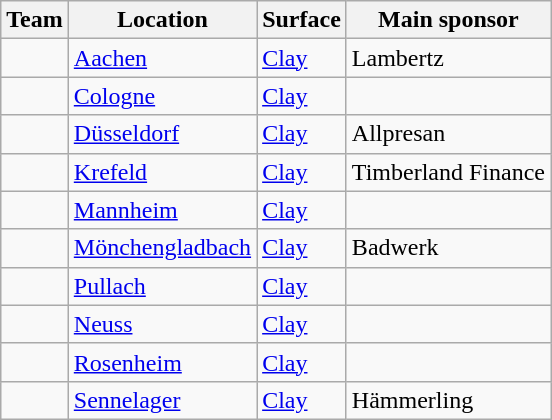<table class="wikitable sortable" style="text-align:left;">
<tr>
<th>Team</th>
<th>Location</th>
<th>Surface</th>
<th>Main sponsor</th>
</tr>
<tr>
<td></td>
<td><a href='#'>Aachen</a></td>
<td><a href='#'>Clay</a></td>
<td>Lambertz</td>
</tr>
<tr>
<td></td>
<td><a href='#'>Cologne</a></td>
<td><a href='#'>Clay</a></td>
<td></td>
</tr>
<tr>
<td></td>
<td><a href='#'>Düsseldorf</a></td>
<td><a href='#'>Clay</a></td>
<td>Allpresan</td>
</tr>
<tr>
<td></td>
<td><a href='#'>Krefeld</a></td>
<td><a href='#'>Clay</a></td>
<td>Timberland Finance</td>
</tr>
<tr>
<td></td>
<td><a href='#'>Mannheim</a></td>
<td><a href='#'>Clay</a></td>
<td></td>
</tr>
<tr>
<td></td>
<td><a href='#'>Mönchengladbach</a></td>
<td><a href='#'>Clay</a></td>
<td>Badwerk</td>
</tr>
<tr>
<td></td>
<td><a href='#'>Pullach</a></td>
<td><a href='#'>Clay</a></td>
<td></td>
</tr>
<tr>
<td></td>
<td><a href='#'>Neuss</a></td>
<td><a href='#'>Clay</a></td>
<td></td>
</tr>
<tr>
<td></td>
<td><a href='#'>Rosenheim</a></td>
<td><a href='#'>Clay</a></td>
<td></td>
</tr>
<tr>
<td></td>
<td><a href='#'>Sennelager</a></td>
<td><a href='#'>Clay</a></td>
<td>Hämmerling</td>
</tr>
</table>
